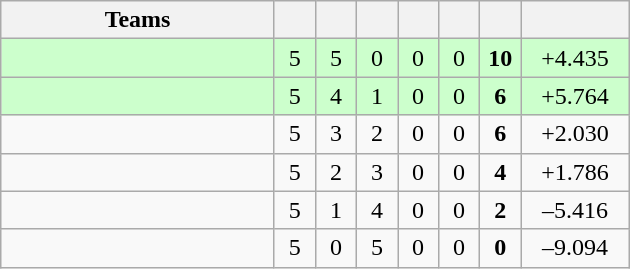<table class="wikitable" style="text-align:center">
<tr>
<th style="width:175px;">Teams</th>
<th style="width:20px;"></th>
<th style="width:20px;"></th>
<th style="width:20px;"></th>
<th style="width:20px;"></th>
<th style="width:20px;"></th>
<th style="width:20px;"></th>
<th style="width:65px;"></th>
</tr>
<tr style="background:#cfc;">
<td style="text-align:left"></td>
<td>5</td>
<td>5</td>
<td>0</td>
<td>0</td>
<td>0</td>
<td><strong>10</strong></td>
<td>+4.435</td>
</tr>
<tr style="background:#cfc;">
<td style="text-align:left"></td>
<td>5</td>
<td>4</td>
<td>1</td>
<td>0</td>
<td>0</td>
<td><strong>6</strong></td>
<td>+5.764</td>
</tr>
<tr>
<td style="text-align:left"></td>
<td>5</td>
<td>3</td>
<td>2</td>
<td>0</td>
<td>0</td>
<td><strong>6</strong></td>
<td>+2.030</td>
</tr>
<tr>
<td style="text-align:left"></td>
<td>5</td>
<td>2</td>
<td>3</td>
<td>0</td>
<td>0</td>
<td><strong>4</strong></td>
<td>+1.786</td>
</tr>
<tr>
<td style="text-align:left"></td>
<td>5</td>
<td>1</td>
<td>4</td>
<td>0</td>
<td>0</td>
<td><strong>2</strong></td>
<td>–5.416</td>
</tr>
<tr>
<td style="text-align:left"></td>
<td>5</td>
<td>0</td>
<td>5</td>
<td>0</td>
<td>0</td>
<td><strong>0</strong></td>
<td>–9.094</td>
</tr>
</table>
